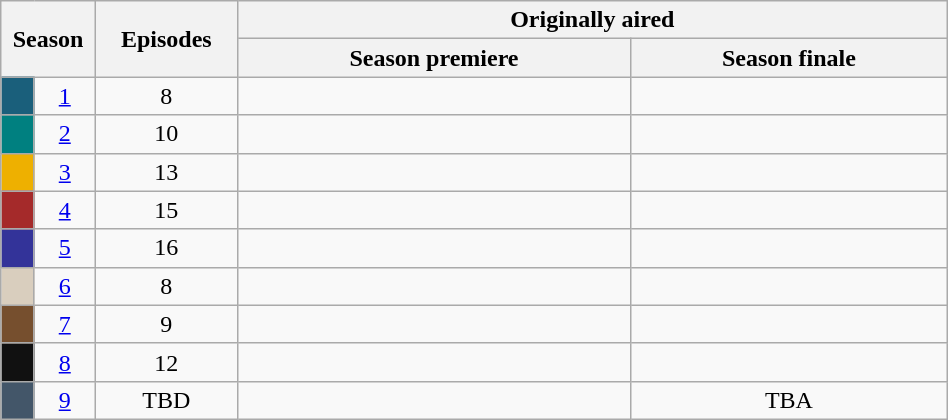<table class="wikitable"  style="width: 50%; text-align:center;">
<tr>
<th colspan="2" rowspan="2" style="width:10%;">Season</th>
<th rowspan="2" style="width:15%;">Episodes</th>
<th colspan="2">Originally aired</th>
</tr>
<tr>
<th>Season premiere</th>
<th>Season finale</th>
</tr>
<tr>
<td style="width:1px; background:#1A5F7B;"></td>
<td><a href='#'>1</a></td>
<td>8</td>
<td></td>
<td></td>
</tr>
<tr>
<td style="width:1px; background:teal;"></td>
<td><a href='#'>2</a></td>
<td>10</td>
<td></td>
<td></td>
</tr>
<tr>
<td style="width:1px; background:#EEB000;"></td>
<td><a href='#'>3</a></td>
<td>13</td>
<td></td>
<td></td>
</tr>
<tr>
<td style="width:1px; background:#A52A2A;"></td>
<td><a href='#'>4</a></td>
<td>15</td>
<td></td>
<td></td>
</tr>
<tr>
<td style="width:1px; background:#333399;"></td>
<td><a href='#'>5</a></td>
<td>16</td>
<td></td>
<td></td>
</tr>
<tr>
<td style="width:1px; background:#D9CEBE;"></td>
<td><a href='#'>6</a></td>
<td>8</td>
<td></td>
<td></td>
</tr>
<tr>
<td style="width:1px; background:#764F2E;"></td>
<td><a href='#'>7</a></td>
<td>9</td>
<td></td>
<td></td>
</tr>
<tr>
<td style="width:1px; background:#111111;"></td>
<td><a href='#'>8</a></td>
<td>12</td>
<td></td>
<td></td>
</tr>
<tr>
<td style="width:1px; background:#435669;"></td>
<td><a href='#'>9</a></td>
<td>TBD</td>
<td></td>
<td>TBA</td>
</tr>
</table>
